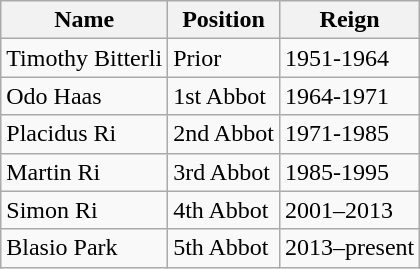<table class="wikitable">
<tr>
<th>Name</th>
<th>Position</th>
<th>Reign</th>
</tr>
<tr>
<td>Timothy Bitterli</td>
<td>Prior</td>
<td>1951-1964</td>
</tr>
<tr>
<td>Odo Haas</td>
<td>1st Abbot</td>
<td>1964-1971</td>
</tr>
<tr>
<td>Placidus Ri</td>
<td>2nd Abbot</td>
<td>1971-1985</td>
</tr>
<tr>
<td>Martin Ri</td>
<td>3rd Abbot</td>
<td>1985-1995</td>
</tr>
<tr>
<td>Simon Ri</td>
<td>4th Abbot</td>
<td>2001–2013</td>
</tr>
<tr>
<td>Blasio Park</td>
<td>5th Abbot</td>
<td>2013–present</td>
</tr>
</table>
